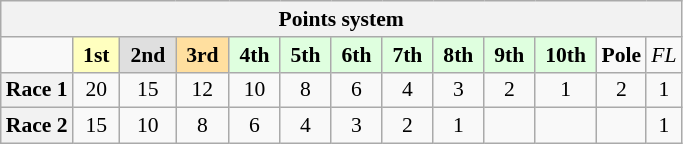<table class="wikitable" style="font-size:90%; text-align:center">
<tr>
<th colspan="22">Points system</th>
</tr>
<tr>
<td></td>
<td style="background:#ffffbf;"> <strong>1st</strong> </td>
<td style="background:#dfdfdf;"> <strong>2nd</strong> </td>
<td style="background:#ffdf9f;"> <strong>3rd</strong> </td>
<td style="background:#dfffdf;"> <strong>4th</strong> </td>
<td style="background:#dfffdf;"> <strong>5th</strong> </td>
<td style="background:#dfffdf;"> <strong>6th</strong> </td>
<td style="background:#dfffdf;"> <strong>7th</strong> </td>
<td style="background:#dfffdf;"> <strong>8th</strong> </td>
<td style="background:#dfffdf;"> <strong>9th</strong> </td>
<td style="background:#dfffdf;"> <strong>10th</strong> </td>
<td><strong>Pole</strong></td>
<td><em>FL</em></td>
</tr>
<tr>
<th>Race 1</th>
<td>20</td>
<td>15</td>
<td>12</td>
<td>10</td>
<td>8</td>
<td>6</td>
<td>4</td>
<td>3</td>
<td>2</td>
<td>1</td>
<td>2</td>
<td>1</td>
</tr>
<tr>
<th>Race 2</th>
<td>15</td>
<td>10</td>
<td>8</td>
<td>6</td>
<td>4</td>
<td>3</td>
<td>2</td>
<td>1</td>
<td></td>
<td></td>
<td></td>
<td>1</td>
</tr>
</table>
